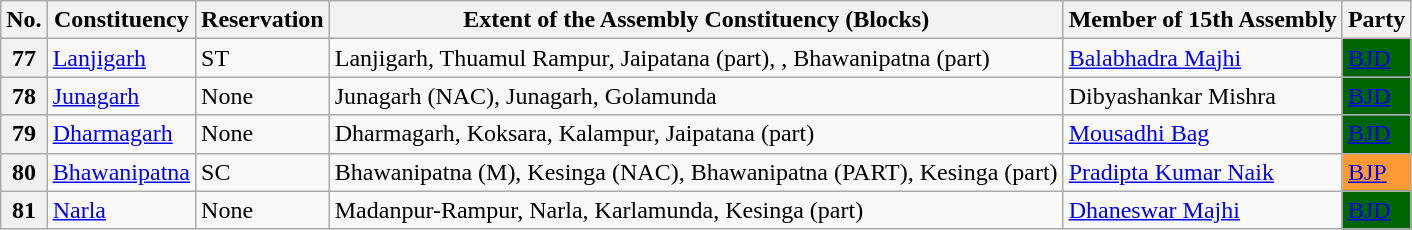<table class="wikitable sortable">
<tr>
<th>No.</th>
<th>Constituency</th>
<th>Reservation</th>
<th>Extent of the Assembly Constituency (Blocks)</th>
<th>Member of 15th Assembly</th>
<th>Party</th>
</tr>
<tr>
<th>77</th>
<td><a href='#'>Lanjigarh</a></td>
<td>ST</td>
<td>Lanjigarh, Thuamul Rampur, Jaipatana (part), , Bhawanipatna (part)</td>
<td><a href='#'>Balabhadra Majhi</a></td>
<td bgcolor="#006400"><a href='#'><span>BJD</span></a></td>
</tr>
<tr>
<th>78</th>
<td><a href='#'>Junagarh</a></td>
<td>None</td>
<td>Junagarh (NAC), Junagarh, Golamunda</td>
<td>Dibyashankar Mishra</td>
<td bgcolor="#006400"><a href='#'><span>BJD</span></a></td>
</tr>
<tr>
<th>79</th>
<td><a href='#'>Dharmagarh</a></td>
<td>None</td>
<td>Dharmagarh, Koksara, Kalampur, Jaipatana (part)</td>
<td><a href='#'>Mousadhi Bag</a></td>
<td bgcolor="#006400"><a href='#'><span>BJD</span></a></td>
</tr>
<tr>
<th>80</th>
<td><a href='#'>Bhawanipatna</a></td>
<td>SC</td>
<td>Bhawanipatna (M), Kesinga (NAC), Bhawanipatna (PART), Kesinga (part)</td>
<td><a href='#'>Pradipta Kumar Naik</a></td>
<td bgcolor="#FF9933"><a href='#'>BJP</a></td>
</tr>
<tr>
<th>81</th>
<td><a href='#'>Narla</a></td>
<td>None</td>
<td>Madanpur-Rampur, Narla, Karlamunda, Kesinga (part)</td>
<td><a href='#'>Dhaneswar Majhi</a></td>
<td bgcolor="#006400"><a href='#'><span>BJD</span></a></td>
</tr>
</table>
